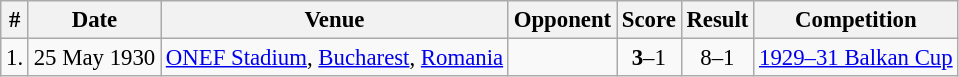<table class="wikitable" style="font-size: 95%;">
<tr>
<th>#</th>
<th>Date</th>
<th>Venue</th>
<th>Opponent</th>
<th>Score</th>
<th>Result</th>
<th>Competition</th>
</tr>
<tr>
<td>1.</td>
<td>25 May 1930</td>
<td><a href='#'>ONEF Stadium</a>, <a href='#'>Bucharest</a>, <a href='#'>Romania</a></td>
<td></td>
<td align="center"><strong>3</strong>–1</td>
<td align="center">8–1</td>
<td><a href='#'>1929–31 Balkan Cup</a></td>
</tr>
</table>
